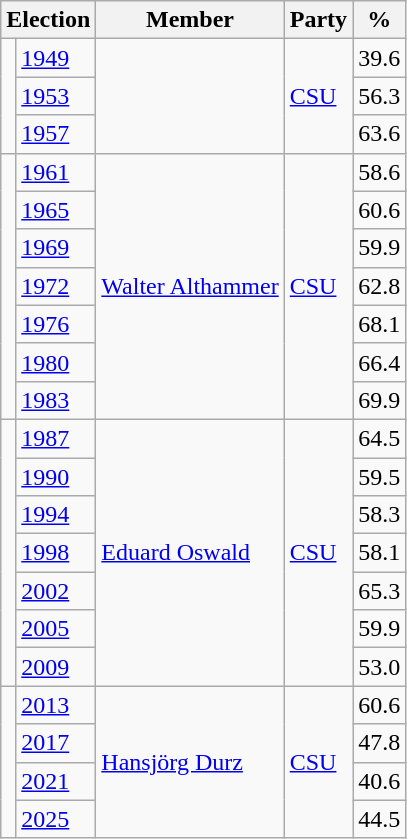<table class=wikitable>
<tr>
<th colspan=2>Election</th>
<th>Member</th>
<th>Party</th>
<th>%</th>
</tr>
<tr>
<td rowspan=3 bgcolor=></td>
<td><a href='#'>1949</a></td>
<td rowspan=3></td>
<td rowspan=3><a href='#'>CSU</a></td>
<td align=right>39.6</td>
</tr>
<tr>
<td><a href='#'>1953</a></td>
<td align=right>56.3</td>
</tr>
<tr>
<td><a href='#'>1957</a></td>
<td align=right>63.6</td>
</tr>
<tr>
<td rowspan=7 bgcolor=></td>
<td><a href='#'>1961</a></td>
<td rowspan=7><a href='#'>Walter Althammer</a></td>
<td rowspan=7><a href='#'>CSU</a></td>
<td align=right>58.6</td>
</tr>
<tr>
<td><a href='#'>1965</a></td>
<td align=right>60.6</td>
</tr>
<tr>
<td><a href='#'>1969</a></td>
<td align=right>59.9</td>
</tr>
<tr>
<td><a href='#'>1972</a></td>
<td align=right>62.8</td>
</tr>
<tr>
<td><a href='#'>1976</a></td>
<td align=right>68.1</td>
</tr>
<tr>
<td><a href='#'>1980</a></td>
<td align=right>66.4</td>
</tr>
<tr>
<td><a href='#'>1983</a></td>
<td align=right>69.9</td>
</tr>
<tr>
<td rowspan=7 bgcolor=></td>
<td><a href='#'>1987</a></td>
<td rowspan=7><a href='#'>Eduard Oswald</a></td>
<td rowspan=7><a href='#'>CSU</a></td>
<td align=right>64.5</td>
</tr>
<tr>
<td><a href='#'>1990</a></td>
<td align=right>59.5</td>
</tr>
<tr>
<td><a href='#'>1994</a></td>
<td align=right>58.3</td>
</tr>
<tr>
<td><a href='#'>1998</a></td>
<td align=right>58.1</td>
</tr>
<tr>
<td><a href='#'>2002</a></td>
<td align=right>65.3</td>
</tr>
<tr>
<td><a href='#'>2005</a></td>
<td align=right>59.9</td>
</tr>
<tr>
<td><a href='#'>2009</a></td>
<td align=right>53.0</td>
</tr>
<tr>
<td rowspan=4 bgcolor=></td>
<td><a href='#'>2013</a></td>
<td rowspan=4><a href='#'>Hansjörg Durz</a></td>
<td rowspan=4><a href='#'>CSU</a></td>
<td align=right>60.6</td>
</tr>
<tr>
<td><a href='#'>2017</a></td>
<td align=right>47.8</td>
</tr>
<tr>
<td><a href='#'>2021</a></td>
<td align=right>40.6</td>
</tr>
<tr>
<td><a href='#'>2025</a></td>
<td align=right>44.5</td>
</tr>
</table>
